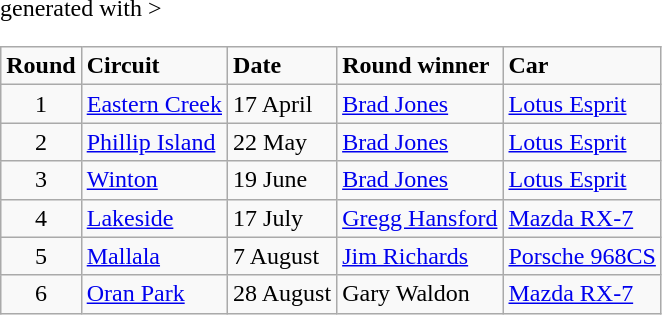<table class="wikitable" <hiddentext>generated with >
<tr style="font-weight:bold">
<td height="14" align="center">Round</td>
<td>Circuit</td>
<td>Date</td>
<td>Round winner</td>
<td>Car</td>
</tr>
<tr>
<td height="14" align="center">1</td>
<td><a href='#'>Eastern Creek</a></td>
<td>17 April</td>
<td><a href='#'>Brad Jones</a></td>
<td><a href='#'>Lotus Esprit</a></td>
</tr>
<tr>
<td height="14" align="center">2</td>
<td><a href='#'>Phillip Island</a></td>
<td>22 May</td>
<td><a href='#'>Brad Jones</a></td>
<td><a href='#'>Lotus Esprit</a></td>
</tr>
<tr>
<td height="14" align="center">3</td>
<td><a href='#'>Winton</a></td>
<td>19 June</td>
<td><a href='#'>Brad Jones</a></td>
<td><a href='#'>Lotus Esprit</a></td>
</tr>
<tr>
<td height="14" align="center">4</td>
<td><a href='#'>Lakeside</a></td>
<td>17 July</td>
<td><a href='#'>Gregg Hansford</a></td>
<td><a href='#'>Mazda RX-7</a></td>
</tr>
<tr>
<td height="14" align="center">5</td>
<td><a href='#'>Mallala</a></td>
<td>7 August</td>
<td><a href='#'>Jim Richards</a></td>
<td><a href='#'>Porsche 968CS</a></td>
</tr>
<tr>
<td height="14" align="center">6</td>
<td><a href='#'>Oran Park</a></td>
<td>28 August</td>
<td>Gary Waldon</td>
<td><a href='#'>Mazda RX-7</a></td>
</tr>
</table>
